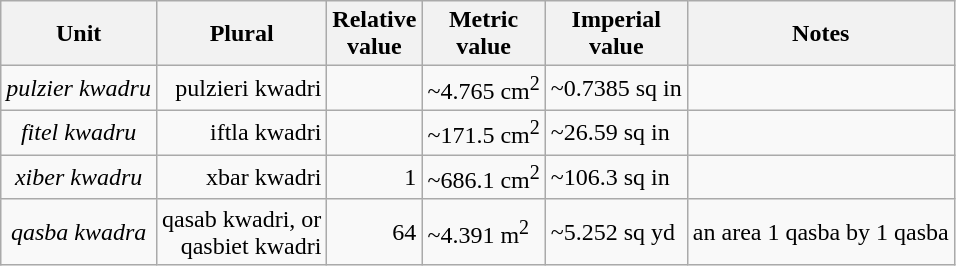<table class="wikitable">
<tr>
<th>Unit</th>
<th>Plural</th>
<th>Relative<br>value</th>
<th>Metric<br>value</th>
<th>Imperial<br>value</th>
<th>Notes</th>
</tr>
<tr>
<td align=center><em>pulzier kwadru</em></td>
<td align=right>pulzieri kwadri</td>
<td align=right></td>
<td align=left>~4.765 cm<sup>2</sup></td>
<td align=left>~0.7385 sq in</td>
<td align=right></td>
</tr>
<tr>
<td align=center><em>fitel kwadru</em></td>
<td align=right>iftla kwadri</td>
<td align=right></td>
<td align=left>~171.5 cm<sup>2</sup></td>
<td align=left>~26.59 sq in</td>
<td align=right></td>
</tr>
<tr>
<td align=center><em>xiber kwadru</em></td>
<td align=right>xbar kwadri</td>
<td align=right>1</td>
<td align=left>~686.1 cm<sup>2</sup></td>
<td align=left>~106.3 sq in</td>
<td align=right></td>
</tr>
<tr>
<td align=center><em>qasba kwadra</em></td>
<td align=right>qasab kwadri, or<br>qasbiet kwadri</td>
<td align=right>64</td>
<td align=left>~4.391 m<sup>2</sup></td>
<td align=left>~5.252 sq yd</td>
<td align=right>an area 1 qasba by 1 qasba</td>
</tr>
</table>
